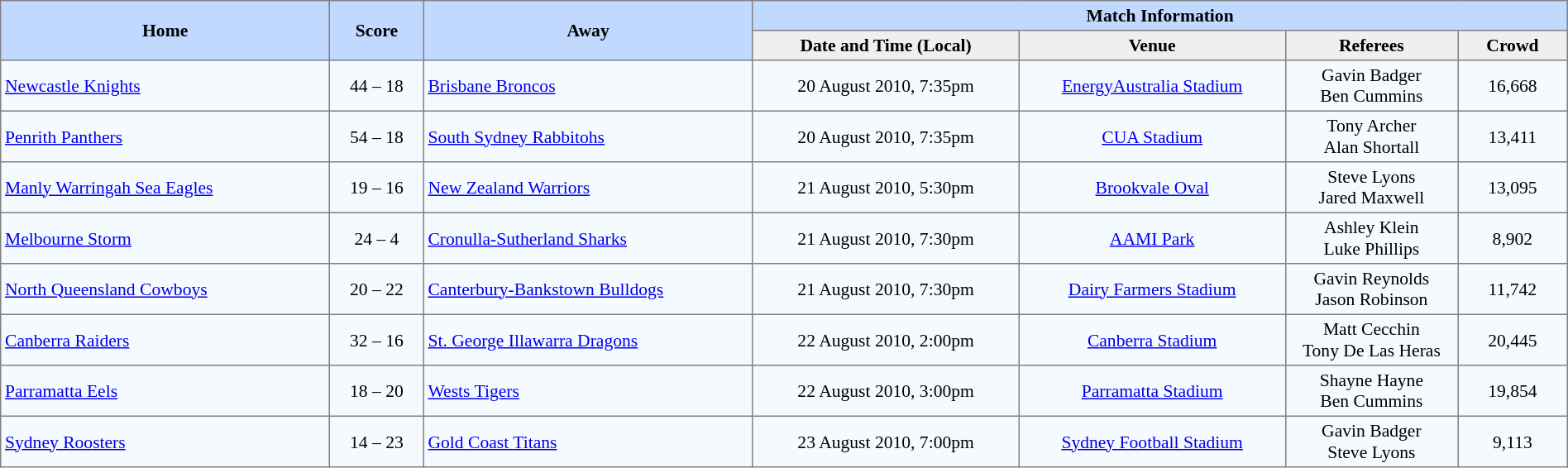<table border="1" cellpadding="3" cellspacing="0" style="border-collapse:collapse; font-size:90%; width:100%">
<tr style="background:#c1d8ff;">
<th rowspan="2" style="width:21%;">Home</th>
<th rowspan="2" style="width:6%;">Score</th>
<th rowspan="2" style="width:21%;">Away</th>
<th colspan=6>Match Information</th>
</tr>
<tr style="background:#efefef;">
<th width=17%>Date and Time (Local)</th>
<th width=17%>Venue</th>
<th width=11%>Referees</th>
<th width=7%>Crowd</th>
</tr>
<tr style="text-align:center; background:#f5faff;">
<td align=left> <a href='#'>Newcastle Knights</a></td>
<td>44 – 18</td>
<td align=left> <a href='#'>Brisbane Broncos</a></td>
<td>20 August 2010, 7:35pm</td>
<td><a href='#'>EnergyAustralia Stadium</a></td>
<td>Gavin Badger<br>Ben Cummins</td>
<td>16,668</td>
</tr>
<tr style="text-align:center; background:#f5faff;">
<td align=left> <a href='#'>Penrith Panthers</a></td>
<td>54 – 18</td>
<td align=left> <a href='#'>South Sydney Rabbitohs</a></td>
<td>20 August 2010, 7:35pm</td>
<td><a href='#'>CUA Stadium</a></td>
<td>Tony Archer<br>Alan Shortall</td>
<td>13,411</td>
</tr>
<tr style="text-align:center; background:#f5faff;">
<td align=left> <a href='#'>Manly Warringah Sea Eagles</a></td>
<td>19 – 16</td>
<td align=left> <a href='#'>New Zealand Warriors</a></td>
<td>21 August 2010, 5:30pm</td>
<td><a href='#'>Brookvale Oval</a></td>
<td>Steve Lyons<br>Jared Maxwell</td>
<td>13,095</td>
</tr>
<tr style="text-align:center; background:#f5faff;">
<td align=left> <a href='#'>Melbourne Storm</a></td>
<td>24 – 4</td>
<td align=left> <a href='#'>Cronulla-Sutherland Sharks</a></td>
<td>21 August 2010, 7:30pm</td>
<td><a href='#'>AAMI Park</a></td>
<td>Ashley Klein<br>Luke Phillips</td>
<td>8,902</td>
</tr>
<tr style="text-align:center; background:#f5faff;">
<td align=left> <a href='#'>North Queensland Cowboys</a></td>
<td>20 – 22</td>
<td align=left> <a href='#'>Canterbury-Bankstown Bulldogs</a></td>
<td>21 August 2010, 7:30pm</td>
<td><a href='#'>Dairy Farmers Stadium</a></td>
<td>Gavin Reynolds<br>Jason Robinson</td>
<td>11,742</td>
</tr>
<tr style="text-align:center; background:#f5faff;">
<td align=left> <a href='#'>Canberra Raiders</a></td>
<td>32 – 16</td>
<td align=left> <a href='#'>St. George Illawarra Dragons</a></td>
<td>22 August 2010, 2:00pm</td>
<td><a href='#'>Canberra Stadium</a></td>
<td>Matt Cecchin<br>Tony De Las Heras</td>
<td>20,445</td>
</tr>
<tr style="text-align:center; background:#f5faff;">
<td align=left> <a href='#'>Parramatta Eels</a></td>
<td>18 – 20</td>
<td align=left> <a href='#'>Wests Tigers</a></td>
<td>22 August 2010, 3:00pm</td>
<td><a href='#'>Parramatta Stadium</a></td>
<td>Shayne Hayne<br>Ben Cummins</td>
<td>19,854</td>
</tr>
<tr style="text-align:center; background:#f5faff;">
<td align=left> <a href='#'>Sydney Roosters</a></td>
<td>14 – 23</td>
<td align=left> <a href='#'>Gold Coast Titans</a></td>
<td>23 August 2010, 7:00pm</td>
<td><a href='#'>Sydney Football Stadium</a></td>
<td>Gavin Badger<br>Steve Lyons</td>
<td>9,113</td>
</tr>
</table>
